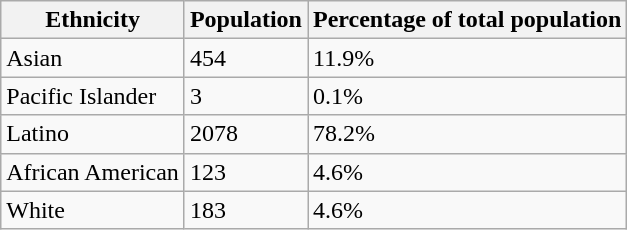<table class="wikitable">
<tr>
<th>Ethnicity</th>
<th>Population</th>
<th>Percentage of total population</th>
</tr>
<tr>
<td>Asian</td>
<td>454</td>
<td>11.9%</td>
</tr>
<tr>
<td>Pacific Islander</td>
<td>3</td>
<td>0.1%</td>
</tr>
<tr>
<td>Latino</td>
<td>2078</td>
<td>78.2%</td>
</tr>
<tr>
<td>African American</td>
<td>123</td>
<td>4.6%</td>
</tr>
<tr>
<td>White</td>
<td>183</td>
<td>4.6%</td>
</tr>
</table>
